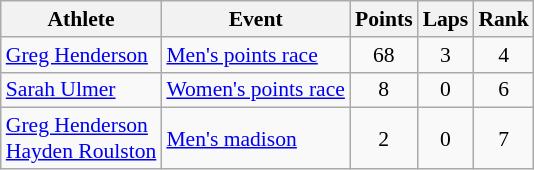<table class=wikitable style="font-size:90%">
<tr>
<th>Athlete</th>
<th>Event</th>
<th>Points</th>
<th>Laps</th>
<th>Rank</th>
</tr>
<tr align=center>
<td align=left><a href='#'>Greg Henderson</a></td>
<td align=left><a href='#'>Men's points race</a></td>
<td>68</td>
<td>3</td>
<td>4</td>
</tr>
<tr align=center>
<td align=left><a href='#'>Sarah Ulmer</a></td>
<td align=left><a href='#'>Women's points race</a></td>
<td>8</td>
<td>0</td>
<td>6</td>
</tr>
<tr align=center>
<td align=left><a href='#'>Greg Henderson</a><br><a href='#'>Hayden Roulston</a></td>
<td align=left><a href='#'>Men's madison</a></td>
<td>2</td>
<td>0</td>
<td>7</td>
</tr>
</table>
